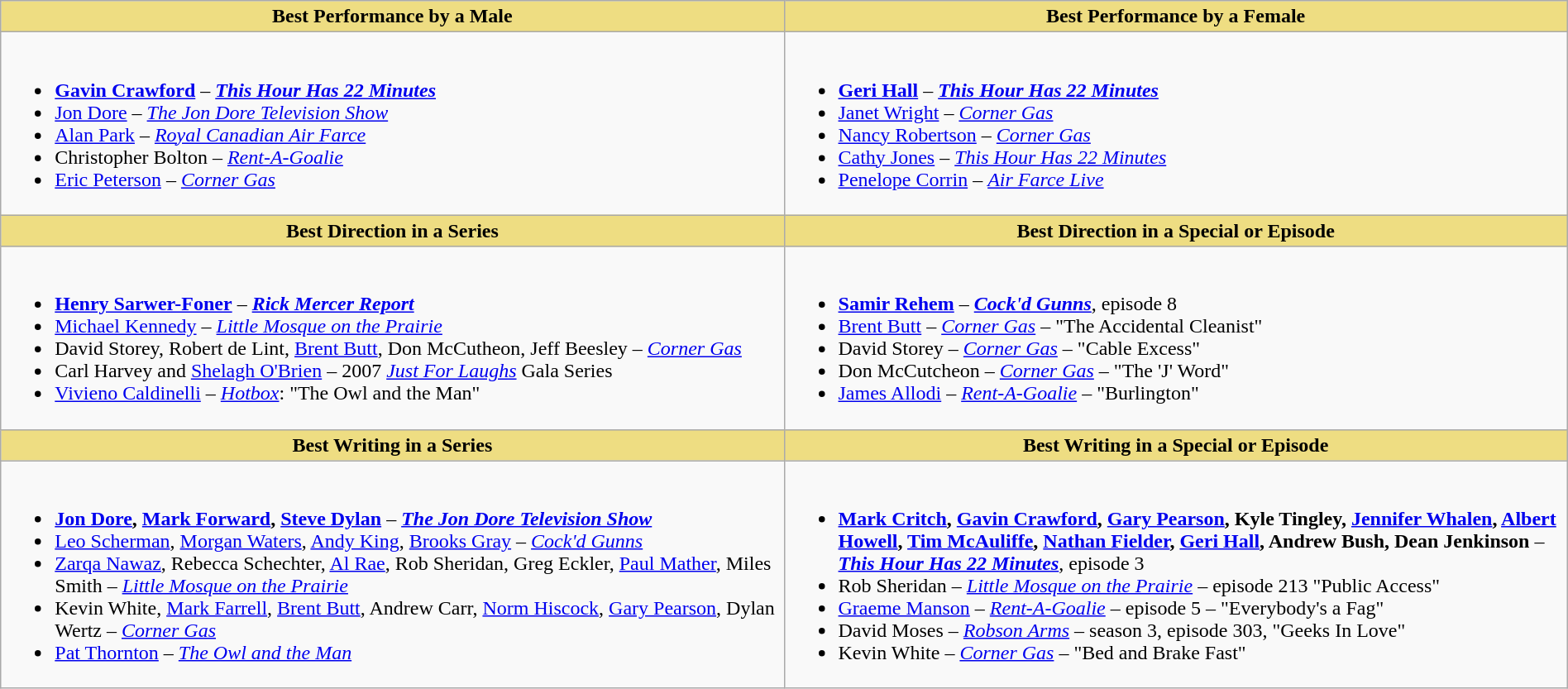<table class="wikitable" style="width:100%">
<tr>
<th style="background:#EEDD82; width:50%">Best Performance by a Male</th>
<th style="background:#EEDD82; width:50%">Best Performance by a Female</th>
</tr>
<tr>
<td valign="top"><br><ul><li> <strong><a href='#'>Gavin Crawford</a></strong> – <strong><em><a href='#'>This Hour Has 22 Minutes</a></em></strong></li><li><a href='#'>Jon Dore</a> – <em><a href='#'>The Jon Dore Television Show</a></em></li><li><a href='#'>Alan Park</a> – <em><a href='#'>Royal Canadian Air Farce</a></em></li><li>Christopher Bolton – <em><a href='#'>Rent-A-Goalie</a></em></li><li><a href='#'>Eric Peterson</a> – <em><a href='#'>Corner Gas</a></em></li></ul></td>
<td valign="top"><br><ul><li> <strong><a href='#'>Geri Hall</a></strong> – <strong><em><a href='#'>This Hour Has 22 Minutes</a></em></strong></li><li><a href='#'>Janet Wright</a> – <em><a href='#'>Corner Gas</a></em></li><li><a href='#'>Nancy Robertson</a> – <em><a href='#'>Corner Gas</a></em></li><li><a href='#'>Cathy Jones</a> – <em><a href='#'>This Hour Has 22 Minutes</a></em></li><li><a href='#'>Penelope Corrin</a> – <em><a href='#'>Air Farce Live</a></em></li></ul></td>
</tr>
<tr>
<th style="background:#EEDD82; width:50%">Best Direction in a Series</th>
<th style="background:#EEDD82; width:50%">Best Direction in a Special or Episode</th>
</tr>
<tr>
<td valign="top"><br><ul><li> <strong><a href='#'>Henry Sarwer-Foner</a></strong> – <strong><em><a href='#'>Rick Mercer Report</a></em></strong></li><li><a href='#'>Michael Kennedy</a> – <em><a href='#'>Little Mosque on the Prairie</a></em></li><li>David Storey, Robert de Lint, <a href='#'>Brent Butt</a>, Don McCutheon, Jeff Beesley – <em><a href='#'>Corner Gas</a></em></li><li>Carl Harvey and <a href='#'>Shelagh O'Brien</a> – 2007 <em><a href='#'>Just For Laughs</a></em> Gala Series</li><li><a href='#'>Vivieno Caldinelli</a> – <em><a href='#'>Hotbox</a></em>: "The Owl and the Man"</li></ul></td>
<td valign="top"><br><ul><li> <strong><a href='#'>Samir Rehem</a></strong> – <strong><em><a href='#'>Cock'd Gunns</a></em></strong>, episode 8</li><li><a href='#'>Brent Butt</a> – <em><a href='#'>Corner Gas</a></em> – "The Accidental Cleanist"</li><li>David Storey – <em><a href='#'>Corner Gas</a></em> – "Cable Excess"</li><li>Don McCutcheon – <em><a href='#'>Corner Gas</a></em> – "The 'J' Word"</li><li><a href='#'>James Allodi</a> – <em><a href='#'>Rent-A-Goalie</a></em> – "Burlington"</li></ul></td>
</tr>
<tr>
<th style="background:#EEDD82; width:50%">Best Writing in a Series</th>
<th style="background:#EEDD82; width:50%">Best Writing in a Special or Episode</th>
</tr>
<tr>
<td valign="top"><br><ul><li> <strong><a href='#'>Jon Dore</a>, <a href='#'>Mark Forward</a>, <a href='#'>Steve Dylan</a></strong> – <strong><em><a href='#'>The Jon Dore Television Show</a></em></strong></li><li><a href='#'>Leo Scherman</a>, <a href='#'>Morgan Waters</a>, <a href='#'>Andy King</a>, <a href='#'>Brooks Gray</a> – <em><a href='#'>Cock'd Gunns</a></em></li><li><a href='#'>Zarqa Nawaz</a>, Rebecca Schechter, <a href='#'>Al Rae</a>, Rob Sheridan, Greg Eckler, <a href='#'>Paul Mather</a>, Miles Smith – <em><a href='#'>Little Mosque on the Prairie</a></em></li><li>Kevin White, <a href='#'>Mark Farrell</a>, <a href='#'>Brent Butt</a>, Andrew Carr, <a href='#'>Norm Hiscock</a>, <a href='#'>Gary Pearson</a>, Dylan Wertz – <em><a href='#'>Corner Gas</a></em></li><li><a href='#'>Pat Thornton</a> – <em><a href='#'>The Owl and the Man</a></em></li></ul></td>
<td valign="top"><br><ul><li> <strong><a href='#'>Mark Critch</a>, <a href='#'>Gavin Crawford</a>, <a href='#'>Gary Pearson</a>, Kyle Tingley, <a href='#'>Jennifer Whalen</a>, <a href='#'>Albert Howell</a>, <a href='#'>Tim McAuliffe</a>, <a href='#'>Nathan Fielder</a>, <a href='#'>Geri Hall</a>, Andrew Bush, Dean Jenkinson</strong> – <strong><em><a href='#'>This Hour Has 22 Minutes</a></em></strong>, episode 3</li><li>Rob Sheridan – <em><a href='#'>Little Mosque on the Prairie</a></em> – episode 213 "Public Access"</li><li><a href='#'>Graeme Manson</a> – <em><a href='#'>Rent-A-Goalie</a></em> – episode 5 – "Everybody's a Fag"</li><li>David Moses – <em><a href='#'>Robson Arms</a></em> – season 3, episode 303, "Geeks In Love"</li><li>Kevin White – <em><a href='#'>Corner Gas</a></em> – "Bed and Brake Fast"</li></ul></td>
</tr>
</table>
